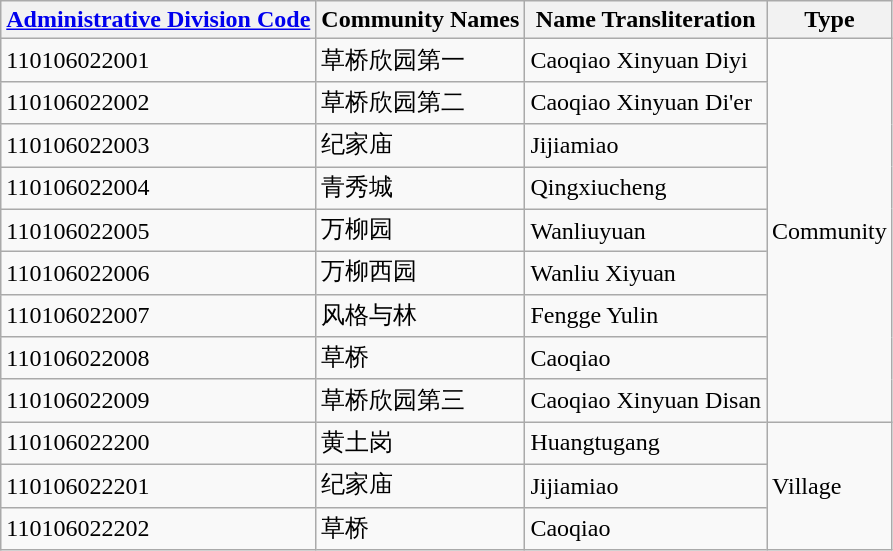<table class="wikitable sortable">
<tr>
<th><a href='#'>Administrative Division Code</a></th>
<th>Community Names</th>
<th>Name Transliteration</th>
<th>Type</th>
</tr>
<tr>
<td>110106022001</td>
<td>草桥欣园第一</td>
<td>Caoqiao Xinyuan Diyi</td>
<td rowspan="9">Community</td>
</tr>
<tr>
<td>110106022002</td>
<td>草桥欣园第二</td>
<td>Caoqiao Xinyuan Di'er</td>
</tr>
<tr>
<td>110106022003</td>
<td>纪家庙</td>
<td>Jijiamiao</td>
</tr>
<tr>
<td>110106022004</td>
<td>青秀城</td>
<td>Qingxiucheng</td>
</tr>
<tr>
<td>110106022005</td>
<td>万柳园</td>
<td>Wanliuyuan</td>
</tr>
<tr>
<td>110106022006</td>
<td>万柳西园</td>
<td>Wanliu Xiyuan</td>
</tr>
<tr>
<td>110106022007</td>
<td>风格与林</td>
<td>Fengge Yulin</td>
</tr>
<tr>
<td>110106022008</td>
<td>草桥</td>
<td>Caoqiao</td>
</tr>
<tr>
<td>110106022009</td>
<td>草桥欣园第三</td>
<td>Caoqiao Xinyuan Disan</td>
</tr>
<tr>
<td>110106022200</td>
<td>黄土岗</td>
<td>Huangtugang</td>
<td rowspan="3">Village</td>
</tr>
<tr>
<td>110106022201</td>
<td>纪家庙</td>
<td>Jijiamiao</td>
</tr>
<tr>
<td>110106022202</td>
<td>草桥</td>
<td>Caoqiao</td>
</tr>
</table>
